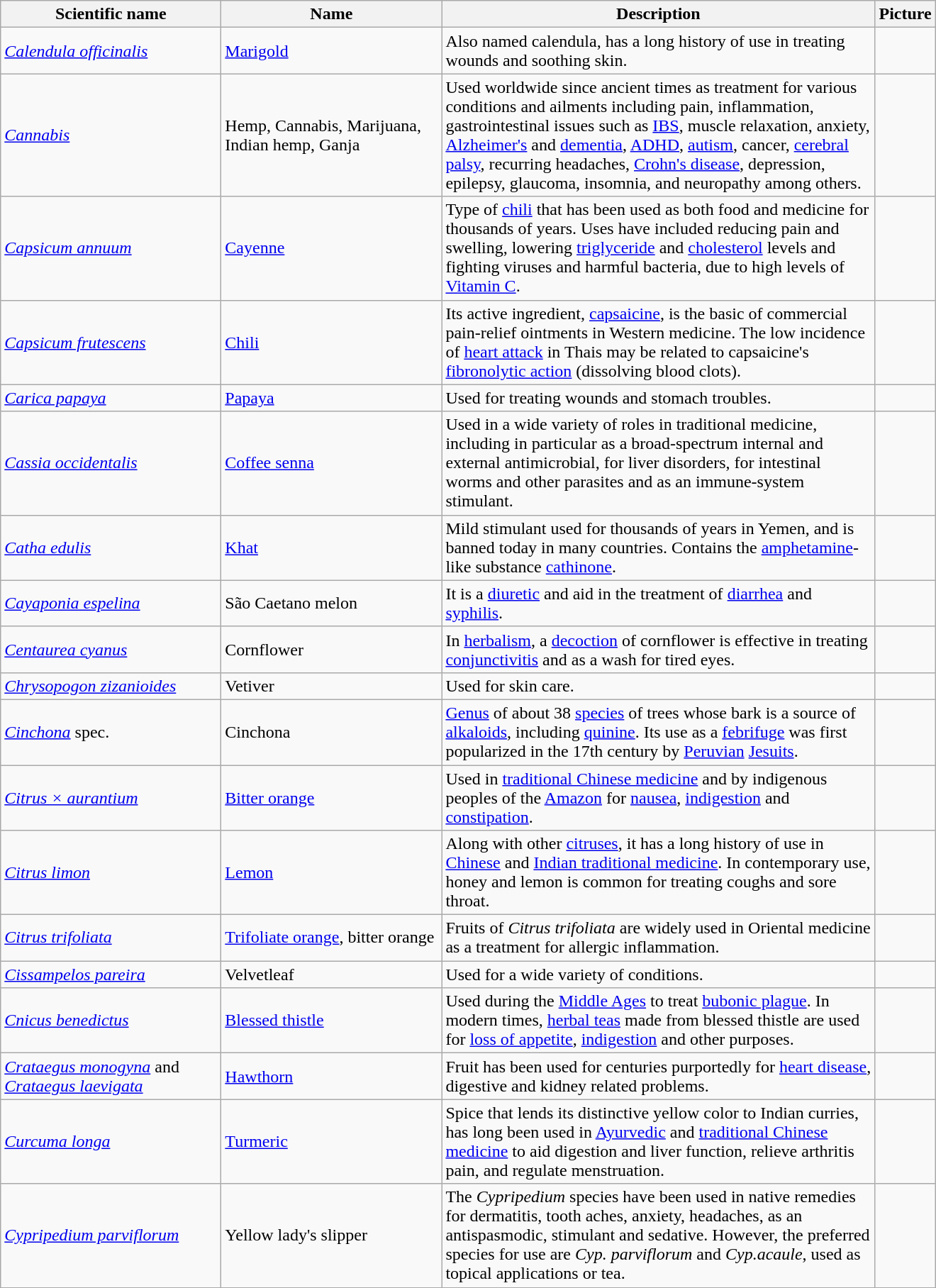<table class="wikitable sortable">
<tr>
<th width=200px>Scientific name</th>
<th width=200px>Name</th>
<th width=400px>Description</th>
<th>Picture</th>
</tr>
<tr>
<td><em><a href='#'>Calendula officinalis</a></em></td>
<td><a href='#'>Marigold</a></td>
<td>Also named calendula, has a long history of use in treating wounds and soothing skin.</td>
<td></td>
</tr>
<tr>
<td><em><a href='#'>Cannabis</a></em></td>
<td>Hemp, Cannabis, Marijuana, Indian hemp, Ganja</td>
<td>Used worldwide since ancient times as treatment for various conditions and ailments including pain, inflammation, gastrointestinal issues such as <a href='#'>IBS</a>, muscle relaxation, anxiety, <a href='#'>Alzheimer's</a> and <a href='#'>dementia</a>, <a href='#'>ADHD</a>, <a href='#'>autism</a>, cancer, <a href='#'>cerebral palsy</a>, recurring headaches, <a href='#'>Crohn's disease</a>, depression, epilepsy, glaucoma, insomnia, and neuropathy among others.</td>
<td></td>
</tr>
<tr>
<td><em><a href='#'>Capsicum annuum</a></em></td>
<td><a href='#'>Cayenne</a></td>
<td>Type of <a href='#'>chili</a> that has been used as both food and medicine for thousands of years. Uses have included reducing pain and swelling, lowering <a href='#'>triglyceride</a> and <a href='#'>cholesterol</a> levels and fighting viruses and harmful bacteria, due to high levels of <a href='#'>Vitamin C</a>.</td>
<td></td>
</tr>
<tr>
<td><em><a href='#'>Capsicum frutescens</a></em></td>
<td><a href='#'>Chili</a></td>
<td>Its active ingredient, <a href='#'>capsaicine</a>, is the basic of commercial pain-relief ointments in Western medicine. The low incidence of <a href='#'>heart attack</a> in Thais may be related to capsaicine's <a href='#'>fibronolytic action</a> (dissolving blood clots).</td>
<td></td>
</tr>
<tr>
<td><em><a href='#'>Carica papaya</a></em></td>
<td><a href='#'>Papaya</a></td>
<td>Used for treating wounds and stomach troubles.</td>
<td></td>
</tr>
<tr>
<td><em><a href='#'>Cassia occidentalis</a></em></td>
<td><a href='#'>Coffee senna</a></td>
<td>Used in a wide variety of roles in traditional medicine, including in particular as a broad-spectrum internal and external antimicrobial, for liver disorders, for intestinal worms and other parasites and as an immune-system stimulant.</td>
<td></td>
</tr>
<tr>
<td><em><a href='#'>Catha edulis</a></em></td>
<td><a href='#'>Khat</a></td>
<td>Mild stimulant used for thousands of years in Yemen, and is banned today in many countries. Contains the <a href='#'>amphetamine</a>-like substance <a href='#'>cathinone</a>.</td>
<td></td>
</tr>
<tr>
<td><em><a href='#'>Cayaponia espelina</a></em></td>
<td>São Caetano melon</td>
<td>It is a <a href='#'>diuretic</a> and aid in the treatment of <a href='#'>diarrhea</a> and <a href='#'>syphilis</a>.</td>
<td></td>
</tr>
<tr>
<td><em><a href='#'>Centaurea cyanus</a></em></td>
<td>Cornflower</td>
<td>In <a href='#'>herbalism</a>, a <a href='#'>decoction</a> of cornflower is effective in treating <a href='#'>conjunctivitis</a> and as a wash for tired eyes.</td>
<td></td>
</tr>
<tr>
<td><em><a href='#'>Chrysopogon zizanioides</a></em></td>
<td>Vetiver</td>
<td>Used for skin care.</td>
<td></td>
</tr>
<tr>
<td><em><a href='#'>Cinchona</a></em> spec.</td>
<td>Cinchona</td>
<td><a href='#'>Genus</a> of about 38 <a href='#'>species</a> of trees whose bark is a source of <a href='#'>alkaloids</a>, including <a href='#'>quinine</a>. Its use as a <a href='#'>febrifuge</a> was first popularized in the 17th century by <a href='#'>Peruvian</a> <a href='#'>Jesuits</a>.</td>
<td></td>
</tr>
<tr>
<td><em><a href='#'>Citrus × aurantium</a></em></td>
<td><a href='#'>Bitter orange</a></td>
<td>Used in <a href='#'>traditional Chinese medicine</a> and by indigenous peoples of the <a href='#'>Amazon</a> for <a href='#'>nausea</a>, <a href='#'>indigestion</a> and <a href='#'>constipation</a>.</td>
<td></td>
</tr>
<tr>
<td><em><a href='#'>Citrus limon</a></em></td>
<td><a href='#'>Lemon</a></td>
<td>Along with other <a href='#'>citruses</a>, it has a long history of use in <a href='#'>Chinese</a> and <a href='#'>Indian traditional medicine</a>. In contemporary use, honey and lemon is common for treating coughs and sore throat.</td>
<td></td>
</tr>
<tr>
<td><em><a href='#'>Citrus trifoliata</a></em></td>
<td><a href='#'>Trifoliate orange</a>, bitter orange</td>
<td>Fruits of <em>Citrus trifoliata</em> are widely used in Oriental medicine as a treatment for allergic inflammation.</td>
<td></td>
</tr>
<tr>
<td><em><a href='#'>Cissampelos pareira</a></em></td>
<td>Velvetleaf</td>
<td>Used for a wide variety of conditions.</td>
<td></td>
</tr>
<tr>
<td><em><a href='#'>Cnicus benedictus</a></em></td>
<td><a href='#'>Blessed thistle</a></td>
<td>Used during the <a href='#'>Middle Ages</a> to treat <a href='#'>bubonic plague</a>. In modern times, <a href='#'>herbal teas</a> made from blessed thistle are used for <a href='#'>loss of appetite</a>, <a href='#'>indigestion</a> and other purposes.</td>
<td></td>
</tr>
<tr>
<td><em><a href='#'>Crataegus monogyna</a></em> and <em><a href='#'>Crataegus laevigata</a></em></td>
<td><a href='#'>Hawthorn</a></td>
<td>Fruit has been used for centuries purportedly for <a href='#'>heart disease</a>, digestive and kidney related problems.</td>
<td></td>
</tr>
<tr>
<td><em><a href='#'>Curcuma longa</a></em></td>
<td><a href='#'>Turmeric</a></td>
<td>Spice that lends its distinctive yellow color to Indian curries, has long been used in <a href='#'>Ayurvedic</a> and <a href='#'>traditional Chinese medicine</a> to aid digestion and liver function, relieve arthritis pain, and regulate menstruation.</td>
<td></td>
</tr>
<tr>
<td><em><a href='#'>Cypripedium parviflorum</a></em></td>
<td>Yellow lady's slipper</td>
<td>The <em>Cypripedium</em> species have been used in native remedies for dermatitis, tooth aches, anxiety, headaches, as an antispasmodic, stimulant and sedative. However, the preferred species for use are <em>Cyp. parviflorum</em> and <em>Cyp.acaule</em>, used as topical applications or tea.</td>
<td></td>
</tr>
</table>
